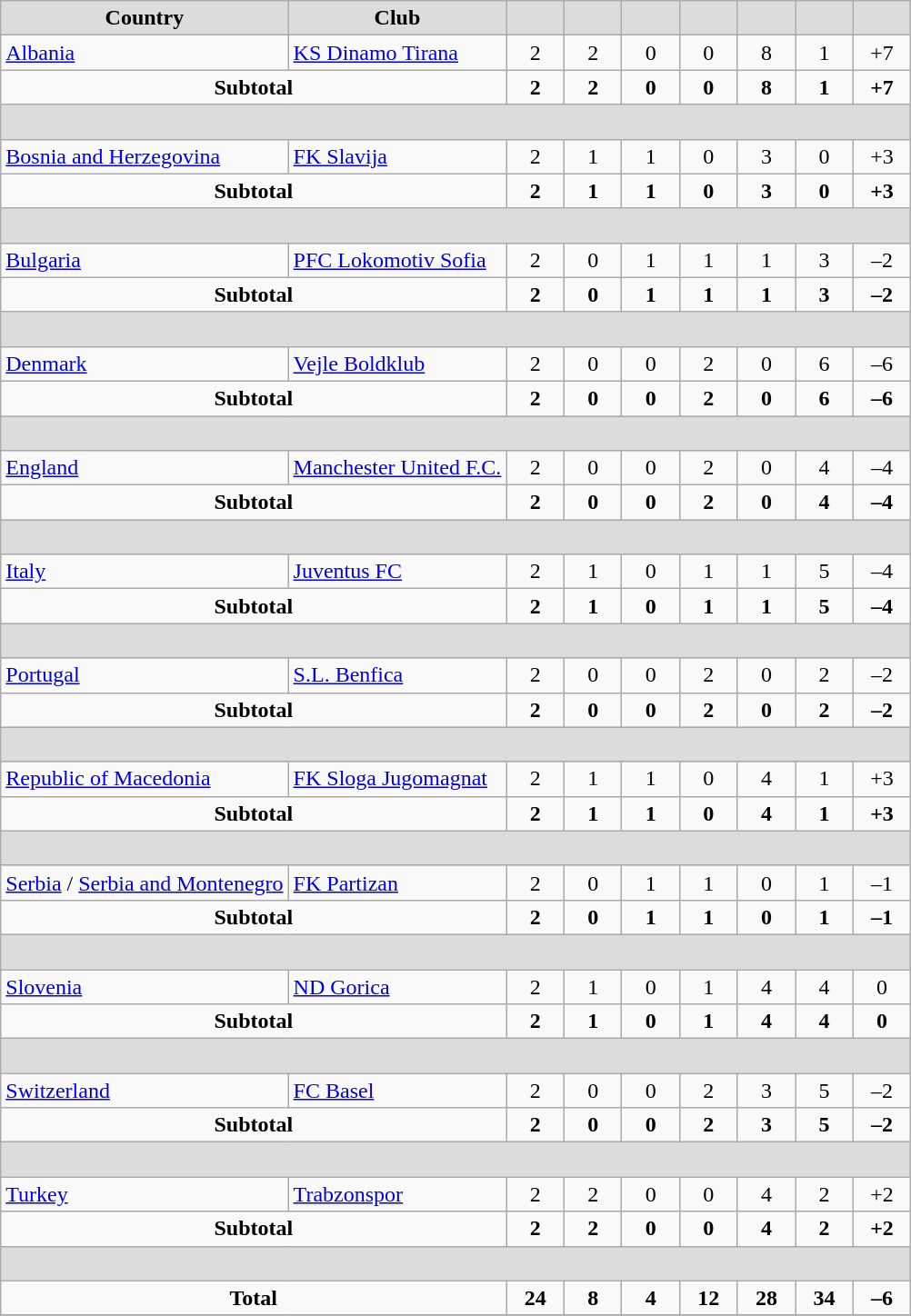<table class="wikitable" style="text-align: center;">
<tr>
<th style="background:#DCDCDC">Country</th>
<th style="background:#DCDCDC">Club</th>
<th width="35" style="background:#DCDCDC"></th>
<th width="35" style="background:#DCDCDC"></th>
<th width="35" style="background:#DCDCDC"></th>
<th width="35" style="background:#DCDCDC"></th>
<th width="35" style="background:#DCDCDC"></th>
<th width="35" style="background:#DCDCDC"></th>
<th width="35" style="background:#DCDCDC"></th>
</tr>
<tr>
<td align=left> <a href='#'>Albania</a></td>
<td align=left><a href='#'>KS Dinamo Tirana</a></td>
<td>2</td>
<td>2</td>
<td>0</td>
<td>0</td>
<td>8</td>
<td>1</td>
<td>+7</td>
</tr>
<tr>
<td colspan=2><strong>Subtotal</strong></td>
<td><strong>2</strong></td>
<td><strong>2</strong></td>
<td><strong>0</strong></td>
<td><strong>0</strong></td>
<td><strong>8</strong></td>
<td><strong>1</strong></td>
<td><strong>+7</strong></td>
</tr>
<tr>
<th colspan=9 height="18" style="background:#DCDCDC"></th>
</tr>
<tr>
<td align=left> <a href='#'>Bosnia and Herzegovina</a></td>
<td align=left><a href='#'>FK Slavija</a></td>
<td>2</td>
<td>1</td>
<td>1</td>
<td>0</td>
<td>3</td>
<td>0</td>
<td>+3</td>
</tr>
<tr>
<td colspan=2><strong>Subtotal</strong></td>
<td><strong>2</strong></td>
<td><strong>1</strong></td>
<td><strong>1</strong></td>
<td><strong>0</strong></td>
<td><strong>3</strong></td>
<td><strong>0</strong></td>
<td><strong>+3</strong></td>
</tr>
<tr>
<th colspan=9 height="18" style="background:#DCDCDC"></th>
</tr>
<tr>
<td align=left> <a href='#'>Bulgaria</a></td>
<td align=left><a href='#'>PFC Lokomotiv Sofia</a></td>
<td>2</td>
<td>0</td>
<td>1</td>
<td>1</td>
<td>1</td>
<td>3</td>
<td>–2</td>
</tr>
<tr>
<td colspan=2><strong>Subtotal</strong></td>
<td><strong>2</strong></td>
<td><strong>0</strong></td>
<td><strong>1</strong></td>
<td><strong>1</strong></td>
<td><strong>1</strong></td>
<td><strong>3</strong></td>
<td><strong>–2</strong></td>
</tr>
<tr>
<th colspan=9 height="18" style="background:#DCDCDC"></th>
</tr>
<tr>
<td align=left> <a href='#'>Denmark</a></td>
<td align=left><a href='#'>Vejle Boldklub</a></td>
<td>2</td>
<td>0</td>
<td>0</td>
<td>2</td>
<td>0</td>
<td>6</td>
<td>–6</td>
</tr>
<tr>
<td colspan=2><strong>Subtotal</strong></td>
<td><strong>2</strong></td>
<td><strong>0</strong></td>
<td><strong>0</strong></td>
<td><strong>2</strong></td>
<td><strong>0</strong></td>
<td><strong>6</strong></td>
<td><strong>–6</strong></td>
</tr>
<tr>
<th colspan=9 height="18" style="background:#DCDCDC"></th>
</tr>
<tr>
<td align=left> <a href='#'>England</a></td>
<td align=left><a href='#'>Manchester United F.C.</a></td>
<td>2</td>
<td>0</td>
<td>0</td>
<td>2</td>
<td>0</td>
<td>4</td>
<td>–4</td>
</tr>
<tr>
<td colspan=2><strong>Subtotal</strong></td>
<td><strong>2</strong></td>
<td><strong>0</strong></td>
<td><strong>0</strong></td>
<td><strong>2</strong></td>
<td><strong>0</strong></td>
<td><strong>4</strong></td>
<td><strong>–4</strong></td>
</tr>
<tr>
<th colspan=9 height="18" style="background:#DCDCDC"></th>
</tr>
<tr>
<td align=left> <a href='#'>Italy</a></td>
<td align=left><a href='#'>Juventus FC</a></td>
<td>2</td>
<td>1</td>
<td>0</td>
<td>1</td>
<td>1</td>
<td>5</td>
<td>–4</td>
</tr>
<tr>
<td colspan=2><strong>Subtotal</strong></td>
<td><strong>2</strong></td>
<td><strong>1</strong></td>
<td><strong>0</strong></td>
<td><strong>1</strong></td>
<td><strong>1</strong></td>
<td><strong>5</strong></td>
<td><strong>–4</strong></td>
</tr>
<tr>
<th colspan=9 height="18" style="background:#DCDCDC"></th>
</tr>
<tr>
<td align=left> <a href='#'>Portugal</a></td>
<td align=left><a href='#'>S.L. Benfica</a></td>
<td>2</td>
<td>0</td>
<td>0</td>
<td>2</td>
<td>0</td>
<td>2</td>
<td>–2</td>
</tr>
<tr>
<td colspan=2><strong>Subtotal</strong></td>
<td><strong>2</strong></td>
<td><strong>0</strong></td>
<td><strong>0</strong></td>
<td><strong>2</strong></td>
<td><strong>0</strong></td>
<td><strong>2</strong></td>
<td><strong>–2</strong></td>
</tr>
<tr>
<th colspan=9 height="18" style="background:#DCDCDC"></th>
</tr>
<tr>
<td align=left> <a href='#'>Republic of Macedonia</a></td>
<td align=left><a href='#'>FK Sloga Jugomagnat</a></td>
<td>2</td>
<td>1</td>
<td>1</td>
<td>0</td>
<td>4</td>
<td>1</td>
<td>+3</td>
</tr>
<tr>
<td colspan=2><strong>Subtotal</strong></td>
<td><strong>2</strong></td>
<td><strong>1</strong></td>
<td><strong>1</strong></td>
<td><strong>0</strong></td>
<td><strong>4</strong></td>
<td><strong>1</strong></td>
<td><strong>+3</strong></td>
</tr>
<tr>
<th colspan=9 height="18" style="background:#DCDCDC"></th>
</tr>
<tr>
<td align=left> <a href='#'>Serbia</a> /  <a href='#'>Serbia and Montenegro</a></td>
<td align=left><a href='#'>FK Partizan</a></td>
<td>2</td>
<td>0</td>
<td>1</td>
<td>1</td>
<td>0</td>
<td>1</td>
<td>–1</td>
</tr>
<tr>
<td colspan=2><strong>Subtotal</strong></td>
<td><strong>2</strong></td>
<td><strong>0</strong></td>
<td><strong>1</strong></td>
<td><strong>1</strong></td>
<td><strong>0</strong></td>
<td><strong>1</strong></td>
<td><strong>–1</strong></td>
</tr>
<tr>
<th colspan=9 height="18" style="background:#DCDCDC"></th>
</tr>
<tr>
<td align=left> <a href='#'>Slovenia</a></td>
<td align=left><a href='#'>ND Gorica</a></td>
<td>2</td>
<td>1</td>
<td>0</td>
<td>1</td>
<td>4</td>
<td>4</td>
<td>0</td>
</tr>
<tr>
<td colspan=2><strong>Subtotal</strong></td>
<td><strong>2</strong></td>
<td><strong>1</strong></td>
<td><strong>0</strong></td>
<td><strong>1</strong></td>
<td><strong>4</strong></td>
<td><strong>4</strong></td>
<td><strong>0</strong></td>
</tr>
<tr>
<th colspan=9 height="18" style="background:#DCDCDC"></th>
</tr>
<tr>
<td align=left> <a href='#'>Switzerland</a></td>
<td align=left><a href='#'>FC Basel</a></td>
<td>2</td>
<td>0</td>
<td>0</td>
<td>2</td>
<td>3</td>
<td>5</td>
<td>–2</td>
</tr>
<tr>
<td colspan=2><strong>Subtotal</strong></td>
<td><strong>2</strong></td>
<td><strong>0</strong></td>
<td><strong>0</strong></td>
<td><strong>2</strong></td>
<td><strong>3</strong></td>
<td><strong>5</strong></td>
<td><strong>–2</strong></td>
</tr>
<tr>
<th colspan=9 height="18" style="background:#DCDCDC"></th>
</tr>
<tr>
<td align=left> <a href='#'>Turkey</a></td>
<td align=left><a href='#'>Trabzonspor</a></td>
<td>2</td>
<td>2</td>
<td>0</td>
<td>0</td>
<td>4</td>
<td>2</td>
<td>+2</td>
</tr>
<tr>
<td colspan=2><strong>Subtotal</strong></td>
<td><strong>2</strong></td>
<td><strong>2</strong></td>
<td><strong>0</strong></td>
<td><strong>0</strong></td>
<td><strong>4</strong></td>
<td><strong>2</strong></td>
<td><strong>+2</strong></td>
</tr>
<tr>
<th colspan=9 height="18" style="background:#DCDCDC"></th>
</tr>
<tr>
<td colspan=2><strong>Total</strong></td>
<td><strong>24</strong></td>
<td><strong>8</strong></td>
<td><strong>4</strong></td>
<td><strong>12</strong></td>
<td><strong>28</strong></td>
<td><strong>34</strong></td>
<td><strong>–6</strong></td>
</tr>
<tr>
</tr>
</table>
